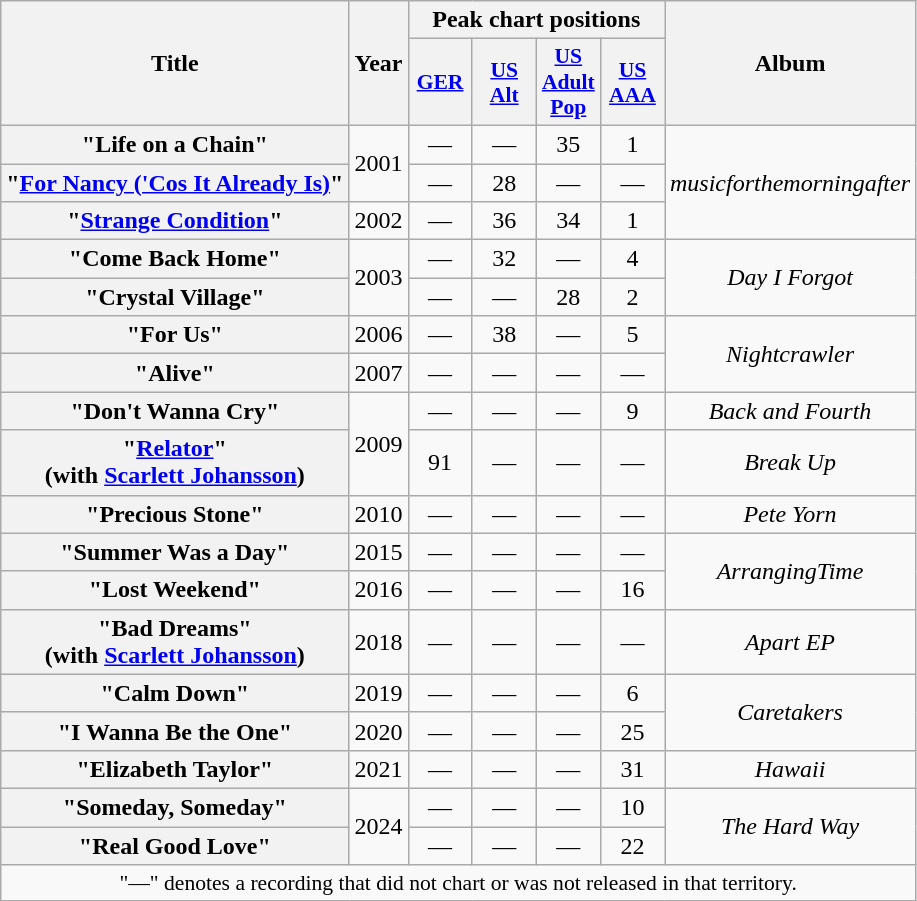<table class="wikitable plainrowheaders" style="text-align:center">
<tr>
<th rowspan="2" scope="col">Title</th>
<th scope="col" rowspan="2">Year</th>
<th colspan="4" scope="col">Peak chart positions</th>
<th scope="col" rowspan="2">Album</th>
</tr>
<tr>
<th scope="col" style="width:2.5em;font-size:90%;"><a href='#'>GER</a><br></th>
<th scope="col" style="width:2.5em;font-size:90%;"><a href='#'>US<br>Alt</a><br></th>
<th scope="col" style="width:2.5em;font-size:90%;"><a href='#'>US<br>Adult Pop</a><br></th>
<th scope="col" style="width:2.5em;font-size:90%;"><a href='#'>US<br>AAA</a><br></th>
</tr>
<tr>
<th scope="row">"Life on a Chain"</th>
<td rowspan="2">2001</td>
<td>—</td>
<td>—</td>
<td>35</td>
<td>1</td>
<td rowspan="3"><em>musicforthemorningafter</em></td>
</tr>
<tr>
<th scope="row">"<a href='#'>For Nancy ('Cos It Already Is)</a>"</th>
<td>—</td>
<td>28</td>
<td>—</td>
<td>—</td>
</tr>
<tr>
<th scope="row">"<a href='#'>Strange Condition</a>"</th>
<td>2002</td>
<td>—</td>
<td>36</td>
<td>34</td>
<td>1</td>
</tr>
<tr>
<th scope="row">"Come Back Home"</th>
<td rowspan="2">2003</td>
<td>—</td>
<td>32</td>
<td>—</td>
<td>4</td>
<td rowspan="2"><em>Day I Forgot</em></td>
</tr>
<tr>
<th scope="row">"Crystal Village"</th>
<td>—</td>
<td>—</td>
<td>28</td>
<td>2</td>
</tr>
<tr>
<th scope="row">"For Us"</th>
<td>2006</td>
<td>—</td>
<td>38</td>
<td>—</td>
<td>5</td>
<td rowspan="2"><em>Nightcrawler</em></td>
</tr>
<tr>
<th scope="row">"Alive"</th>
<td>2007</td>
<td>—</td>
<td>—</td>
<td>—</td>
<td>—</td>
</tr>
<tr>
<th scope="row">"Don't Wanna Cry"</th>
<td rowspan="2">2009</td>
<td>—</td>
<td>—</td>
<td>—</td>
<td>9</td>
<td><em>Back and Fourth</em></td>
</tr>
<tr>
<th scope="row">"<a href='#'>Relator</a>"<br><span>(with <a href='#'>Scarlett Johansson</a>)</span></th>
<td>91</td>
<td>—</td>
<td>—</td>
<td>—</td>
<td><em>Break Up</em></td>
</tr>
<tr>
<th scope="row">"Precious Stone"</th>
<td>2010</td>
<td>—</td>
<td>—</td>
<td>—</td>
<td>—</td>
<td><em>Pete Yorn</em></td>
</tr>
<tr>
<th scope="row">"Summer Was a Day"</th>
<td>2015</td>
<td>—</td>
<td>—</td>
<td>—</td>
<td>—</td>
<td rowspan="2"><em>ArrangingTime</em></td>
</tr>
<tr>
<th scope="row">"Lost Weekend"</th>
<td>2016</td>
<td>—</td>
<td>—</td>
<td>—</td>
<td>16</td>
</tr>
<tr>
<th scope="row">"Bad Dreams"<br><span>(with <a href='#'>Scarlett Johansson</a>)</span></th>
<td>2018</td>
<td>—</td>
<td>—</td>
<td>—</td>
<td>—</td>
<td><em>Apart EP</em></td>
</tr>
<tr>
<th scope="row">"Calm Down"</th>
<td>2019</td>
<td>—</td>
<td>—</td>
<td>—</td>
<td>6</td>
<td rowspan="2"><em>Caretakers</em></td>
</tr>
<tr>
<th scope="row">"I Wanna Be the One"</th>
<td>2020</td>
<td>—</td>
<td>—</td>
<td>—</td>
<td>25</td>
</tr>
<tr>
<th scope="row">"Elizabeth Taylor"</th>
<td>2021</td>
<td>—</td>
<td>—</td>
<td>—</td>
<td>31</td>
<td><em>Hawaii</em></td>
</tr>
<tr>
<th scope="row">"Someday, Someday"</th>
<td rowspan="2">2024</td>
<td>—</td>
<td>—</td>
<td>—</td>
<td>10</td>
<td rowspan="2"><em>The Hard Way</em></td>
</tr>
<tr>
<th scope="row">"Real Good Love"</th>
<td>—</td>
<td>—</td>
<td>—</td>
<td>22</td>
</tr>
<tr>
<td colspan="7" style="font-size:90%">"—" denotes a recording that did not chart or was not released in that territory.</td>
</tr>
</table>
